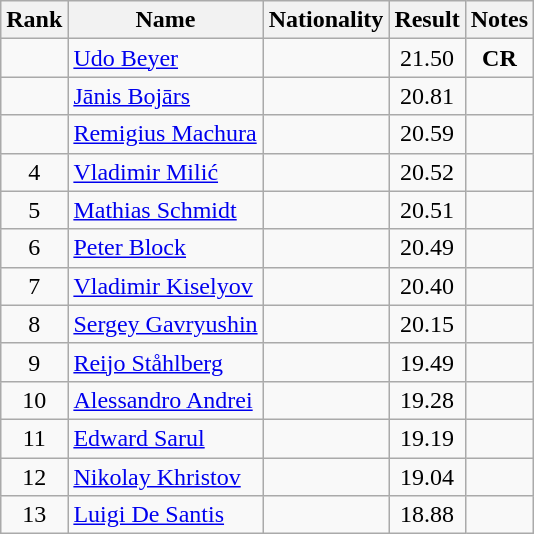<table class="wikitable sortable" style="text-align:center">
<tr>
<th>Rank</th>
<th>Name</th>
<th>Nationality</th>
<th>Result</th>
<th>Notes</th>
</tr>
<tr>
<td></td>
<td align=left><a href='#'>Udo Beyer</a></td>
<td align=left></td>
<td>21.50</td>
<td><strong>CR</strong></td>
</tr>
<tr>
<td></td>
<td align=left><a href='#'>Jānis Bojārs</a></td>
<td align=left></td>
<td>20.81</td>
<td></td>
</tr>
<tr>
<td></td>
<td align=left><a href='#'>Remigius Machura</a></td>
<td align=left></td>
<td>20.59</td>
<td></td>
</tr>
<tr>
<td>4</td>
<td align=left><a href='#'>Vladimir Milić</a></td>
<td align=left></td>
<td>20.52</td>
<td></td>
</tr>
<tr>
<td>5</td>
<td align=left><a href='#'>Mathias Schmidt</a></td>
<td align=left></td>
<td>20.51</td>
<td></td>
</tr>
<tr>
<td>6</td>
<td align=left><a href='#'>Peter Block</a></td>
<td align=left></td>
<td>20.49</td>
<td></td>
</tr>
<tr>
<td>7</td>
<td align=left><a href='#'>Vladimir Kiselyov</a></td>
<td align=left></td>
<td>20.40</td>
<td></td>
</tr>
<tr>
<td>8</td>
<td align=left><a href='#'>Sergey Gavryushin</a></td>
<td align=left></td>
<td>20.15</td>
<td></td>
</tr>
<tr>
<td>9</td>
<td align=left><a href='#'>Reijo Ståhlberg</a></td>
<td align=left></td>
<td>19.49</td>
<td></td>
</tr>
<tr>
<td>10</td>
<td align=left><a href='#'>Alessandro Andrei</a></td>
<td align=left></td>
<td>19.28</td>
<td></td>
</tr>
<tr>
<td>11</td>
<td align=left><a href='#'>Edward Sarul</a></td>
<td align=left></td>
<td>19.19</td>
<td></td>
</tr>
<tr>
<td>12</td>
<td align=left><a href='#'>Nikolay Khristov</a></td>
<td align=left></td>
<td>19.04</td>
<td></td>
</tr>
<tr>
<td>13</td>
<td align=left><a href='#'>Luigi De Santis</a></td>
<td align=left></td>
<td>18.88</td>
<td></td>
</tr>
</table>
